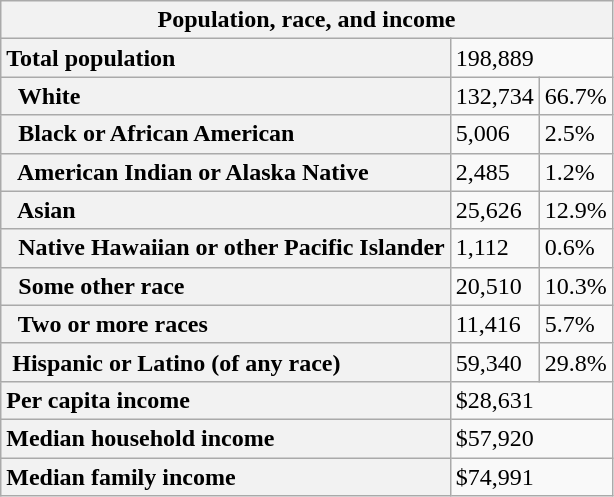<table class="wikitable collapsible collapsed">
<tr>
<th colspan=6>Population, race, and income</th>
</tr>
<tr>
<th scope="row" style="text-align: left;">Total population</th>
<td colspan=2>198,889</td>
</tr>
<tr>
<th scope="row" style="text-align: left;">  White</th>
<td>132,734</td>
<td>66.7%</td>
</tr>
<tr>
<th scope="row" style="text-align: left;">  Black or African American</th>
<td>5,006</td>
<td>2.5%</td>
</tr>
<tr>
<th scope="row" style="text-align: left;">  American Indian or Alaska Native</th>
<td>2,485</td>
<td>1.2%</td>
</tr>
<tr>
<th scope="row" style="text-align: left;">  Asian</th>
<td>25,626</td>
<td>12.9%</td>
</tr>
<tr>
<th scope="row" style="text-align: left;">  Native Hawaiian or other Pacific Islander</th>
<td>1,112</td>
<td>0.6%</td>
</tr>
<tr>
<th scope="row" style="text-align: left;">  Some other race</th>
<td>20,510</td>
<td>10.3%</td>
</tr>
<tr>
<th scope="row" style="text-align: left;">  Two or more races</th>
<td>11,416</td>
<td>5.7%</td>
</tr>
<tr>
<th scope="row" style="text-align: left;"> Hispanic or Latino (of any race)</th>
<td>59,340</td>
<td>29.8%</td>
</tr>
<tr>
<th scope="row" style="text-align: left;">Per capita income</th>
<td colspan=2>$28,631</td>
</tr>
<tr>
<th scope="row" style="text-align: left;">Median household income</th>
<td colspan=2>$57,920</td>
</tr>
<tr>
<th scope="row" style="text-align: left;">Median family income</th>
<td colspan=2>$74,991</td>
</tr>
</table>
